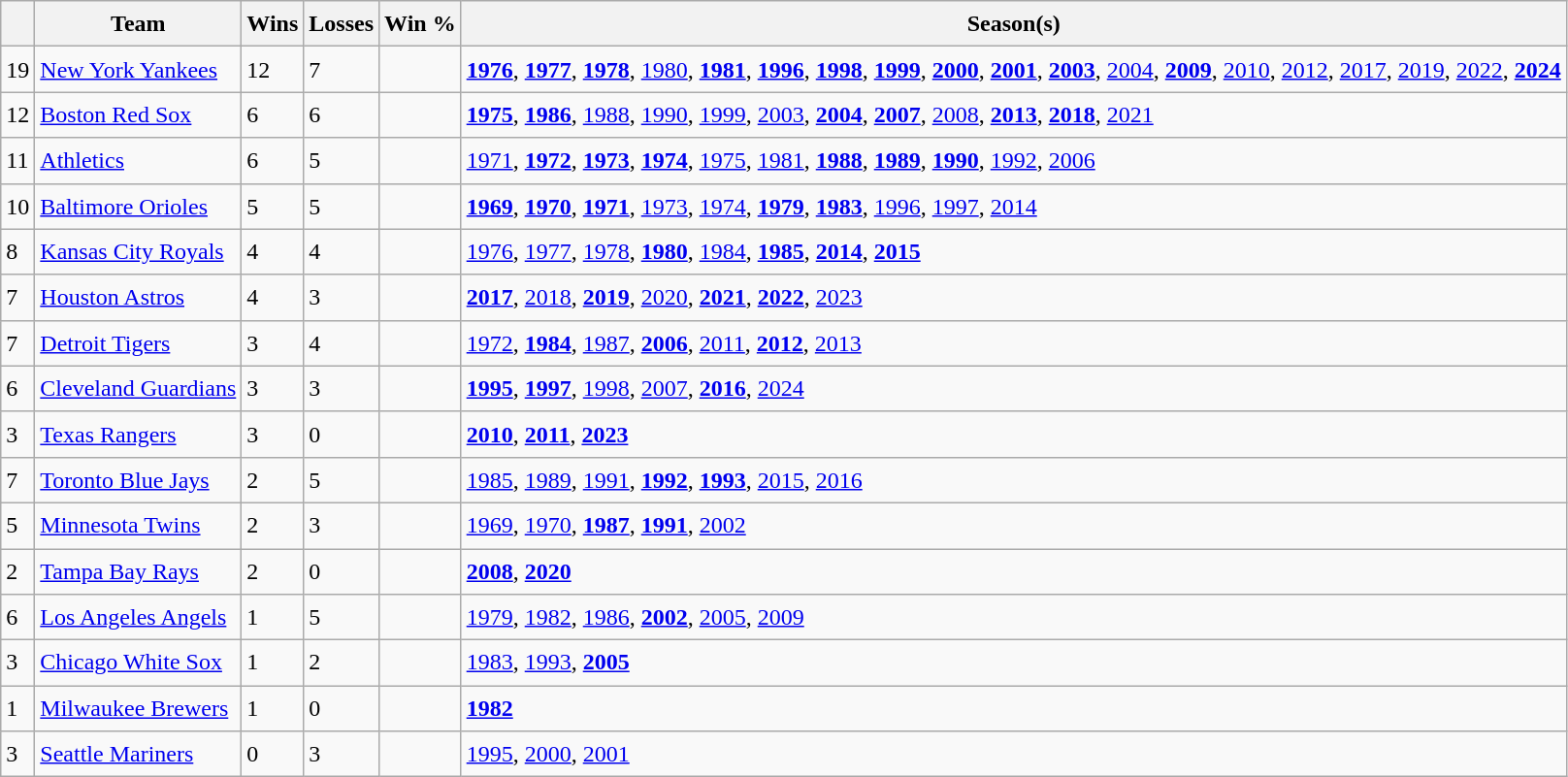<table class="wikitable sortable plainrowheaders" style="font-size:1.00em; line-height:1.5em;">
<tr>
<th scope="col"></th>
<th scope="col">Team</th>
<th scope="col">Wins</th>
<th scope="col">Losses</th>
<th scope="col">Win %</th>
<th scope="col" class="unsortable">Season(s)</th>
</tr>
<tr>
<td>19</td>
<td style="text-align:left;"><a href='#'>New York Yankees</a></td>
<td>12</td>
<td>7</td>
<td></td>
<td align="left"><strong><a href='#'>1976</a></strong>, <strong><a href='#'>1977</a></strong>, <strong><a href='#'>1978</a></strong>, <a href='#'>1980</a>, <strong><a href='#'>1981</a></strong>, <strong><a href='#'>1996</a></strong>, <strong><a href='#'>1998</a></strong>, <strong><a href='#'>1999</a></strong>, <strong><a href='#'>2000</a></strong>, <strong><a href='#'>2001</a></strong>, <strong><a href='#'>2003</a></strong>, <a href='#'>2004</a>,  <strong><a href='#'>2009</a></strong>, <a href='#'>2010</a>, <a href='#'>2012</a>, <a href='#'>2017</a>, <a href='#'>2019</a>, <a href='#'>2022</a>, <strong><a href='#'>2024</a></strong></td>
</tr>
<tr>
<td>12</td>
<td style="text-align:left;"><a href='#'>Boston Red Sox</a></td>
<td>6</td>
<td>6</td>
<td></td>
<td align="left"><strong><a href='#'>1975</a></strong>, <strong><a href='#'>1986</a></strong>, <a href='#'>1988</a>, <a href='#'>1990</a>,  <a href='#'>1999</a>, <a href='#'>2003</a>, <strong><a href='#'>2004</a></strong>, <strong><a href='#'>2007</a></strong>, <a href='#'>2008</a>, <strong><a href='#'>2013</a></strong>, <strong><a href='#'>2018</a></strong>, <a href='#'>2021</a></td>
</tr>
<tr>
<td>11</td>
<td style="text-align:left;"><a href='#'>Athletics</a></td>
<td>6</td>
<td>5</td>
<td></td>
<td align="left"><a href='#'>1971</a>, <strong><a href='#'>1972</a></strong>, <strong><a href='#'>1973</a></strong>, <strong><a href='#'>1974</a></strong>, <a href='#'>1975</a>, <a href='#'>1981</a>, <strong><a href='#'>1988</a></strong>, <strong><a href='#'>1989</a></strong>, <strong><a href='#'>1990</a></strong>, <a href='#'>1992</a>, <a href='#'>2006</a></td>
</tr>
<tr>
<td>10</td>
<td style="text-align:left;"><a href='#'>Baltimore Orioles</a></td>
<td>5</td>
<td>5</td>
<td></td>
<td align="left"><strong><a href='#'>1969</a></strong>, <strong><a href='#'>1970</a></strong>, <strong><a href='#'>1971</a></strong>, <a href='#'>1973</a>, <a href='#'>1974</a>, <strong><a href='#'>1979</a></strong>, <strong><a href='#'>1983</a></strong>, <a href='#'>1996</a>, <a href='#'>1997</a>, <a href='#'>2014</a></td>
</tr>
<tr>
<td>8</td>
<td style="text-align:left;"><a href='#'>Kansas City Royals</a></td>
<td>4</td>
<td>4</td>
<td></td>
<td align="left"><a href='#'>1976</a>, <a href='#'>1977</a>, <a href='#'>1978</a>, <strong><a href='#'>1980</a></strong>, <a href='#'>1984</a>, <strong><a href='#'>1985</a></strong>, <strong><a href='#'>2014</a></strong>, <strong><a href='#'>2015</a></strong></td>
</tr>
<tr>
<td>7</td>
<td style="text-align:left;"><a href='#'>Houston Astros</a></td>
<td>4</td>
<td>3</td>
<td></td>
<td align="left"><strong><a href='#'>2017</a></strong>, <a href='#'>2018</a>, <strong><a href='#'>2019</a></strong>, <a href='#'>2020</a>, <strong><a href='#'>2021</a></strong>, <strong><a href='#'>2022</a></strong>, <a href='#'>2023</a></td>
</tr>
<tr>
<td>7</td>
<td style="text-align:left;"><a href='#'>Detroit Tigers</a></td>
<td>3</td>
<td>4</td>
<td></td>
<td align="left"><a href='#'>1972</a>, <strong><a href='#'>1984</a></strong>, <a href='#'>1987</a>, <strong><a href='#'>2006</a></strong>, <a href='#'>2011</a>, <strong><a href='#'>2012</a></strong>, <a href='#'>2013</a></td>
</tr>
<tr>
<td>6</td>
<td style="text-align:left;"><a href='#'>Cleveland Guardians</a></td>
<td>3</td>
<td>3</td>
<td></td>
<td align="left"><strong><a href='#'>1995</a></strong>, <strong><a href='#'>1997</a></strong>, <a href='#'>1998</a>, <a href='#'>2007</a>, <strong><a href='#'>2016</a></strong>, <a href='#'>2024</a></td>
</tr>
<tr>
<td>3</td>
<td style="text-align:left;"><a href='#'>Texas Rangers</a></td>
<td>3</td>
<td>0</td>
<td></td>
<td align="left"><strong><a href='#'>2010</a></strong>, <strong><a href='#'>2011</a></strong>, <strong><a href='#'>2023</a></strong></td>
</tr>
<tr>
<td>7</td>
<td style="text-align:left;"><a href='#'>Toronto Blue Jays</a></td>
<td>2</td>
<td>5</td>
<td></td>
<td align="left"><a href='#'>1985</a>, <a href='#'>1989</a>, <a href='#'>1991</a>, <strong><a href='#'>1992</a></strong>, <strong><a href='#'>1993</a></strong>, <a href='#'>2015</a>, <a href='#'>2016</a></td>
</tr>
<tr>
<td>5</td>
<td style="text-align:left;"><a href='#'>Minnesota Twins</a></td>
<td>2</td>
<td>3</td>
<td></td>
<td align="left"><a href='#'>1969</a>, <a href='#'>1970</a>, <strong><a href='#'>1987</a></strong>, <strong><a href='#'>1991</a></strong>, <a href='#'>2002</a></td>
</tr>
<tr>
<td>2</td>
<td style="text-align:left;"><a href='#'>Tampa Bay Rays</a></td>
<td>2</td>
<td>0</td>
<td></td>
<td align="left"><strong><a href='#'>2008</a></strong>, <strong><a href='#'>2020</a></strong></td>
</tr>
<tr>
<td>6</td>
<td style="text-align:left;"><a href='#'>Los Angeles Angels</a></td>
<td>1</td>
<td>5</td>
<td></td>
<td align="left"><a href='#'>1979</a>, <a href='#'>1982</a>, <a href='#'>1986</a>, <strong><a href='#'>2002</a></strong>, <a href='#'>2005</a>, <a href='#'>2009</a></td>
</tr>
<tr>
<td>3</td>
<td style="text-align:left;"><a href='#'>Chicago White Sox</a></td>
<td>1</td>
<td>2</td>
<td></td>
<td align="left"><a href='#'>1983</a>, <a href='#'>1993</a>, <strong><a href='#'>2005</a></strong></td>
</tr>
<tr>
<td>1</td>
<td style="text-align:left;"><a href='#'>Milwaukee Brewers</a></td>
<td>1</td>
<td>0</td>
<td></td>
<td align="left"><strong><a href='#'>1982</a></strong></td>
</tr>
<tr>
<td>3</td>
<td style="text-align:left;"><a href='#'>Seattle Mariners</a></td>
<td>0</td>
<td>3</td>
<td></td>
<td align="left"><a href='#'>1995</a>, <a href='#'>2000</a>, <a href='#'>2001</a></td>
</tr>
</table>
